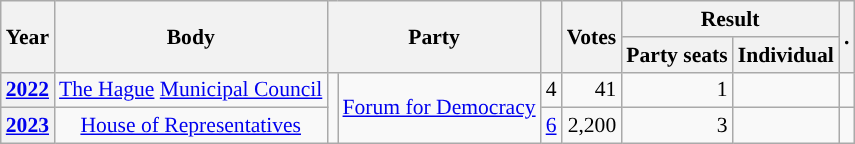<table class="wikitable plainrowheaders sortable" border=2 cellpadding=4 cellspacing=0 style="border: 1px #aaa solid; font-size: 90%; text-align:center;">
<tr>
<th scope="col" rowspan=2>Year</th>
<th scope="col" rowspan=2>Body</th>
<th scope="col" colspan=2 rowspan=2>Party</th>
<th scope="col" rowspan=2></th>
<th scope="col" rowspan=2>Votes</th>
<th scope="colgroup" colspan=2>Result</th>
<th scope="col" rowspan=2 class="unsortable">.</th>
</tr>
<tr>
<th scope="col">Party seats</th>
<th scope="col">Individual</th>
</tr>
<tr>
<th scope="row"><a href='#'>2022</a></th>
<td><a href='#'>The Hague</a> <a href='#'>Municipal Council</a></td>
<td rowspan=2 style="background-color:"></td>
<td rowspan=2><a href='#'>Forum for Democracy</a></td>
<td style=text-align:right>4</td>
<td style=text-align:right>41</td>
<td style=text-align:right>1</td>
<td></td>
<td></td>
</tr>
<tr>
<th scope="row"><a href='#'>2023</a></th>
<td><a href='#'>House of Representatives</a></td>
<td style=text-align:right><a href='#'>6</a></td>
<td style=text-align:right>2,200</td>
<td style=text-align:right>3</td>
<td></td>
<td></td>
</tr>
</table>
